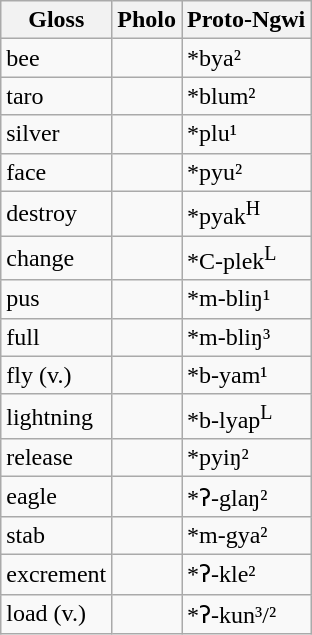<table class="wikitable sortable">
<tr>
<th>Gloss</th>
<th>Pholo</th>
<th>Proto-Ngwi</th>
</tr>
<tr>
<td>bee</td>
<td></td>
<td>*bya²</td>
</tr>
<tr>
<td>taro</td>
<td></td>
<td>*blum²</td>
</tr>
<tr>
<td>silver</td>
<td></td>
<td>*plu¹</td>
</tr>
<tr>
<td>face</td>
<td></td>
<td>*pyu²</td>
</tr>
<tr>
<td>destroy</td>
<td></td>
<td>*pyak<sup>H</sup></td>
</tr>
<tr>
<td>change</td>
<td></td>
<td>*C-plek<sup>L</sup></td>
</tr>
<tr>
<td>pus</td>
<td></td>
<td>*m-bliŋ¹</td>
</tr>
<tr>
<td>full</td>
<td></td>
<td>*m-bliŋ³</td>
</tr>
<tr>
<td>fly (v.)</td>
<td></td>
<td>*b-yam¹</td>
</tr>
<tr>
<td>lightning</td>
<td></td>
<td>*b-lyap<sup>L</sup></td>
</tr>
<tr>
<td>release</td>
<td></td>
<td>*pyiŋ²</td>
</tr>
<tr>
<td>eagle</td>
<td></td>
<td>*ʔ-glaŋ²</td>
</tr>
<tr>
<td>stab</td>
<td></td>
<td>*m-gya²</td>
</tr>
<tr>
<td>excrement</td>
<td></td>
<td>*ʔ-kle²</td>
</tr>
<tr>
<td>load (v.)</td>
<td></td>
<td>*ʔ-kun³/²</td>
</tr>
</table>
